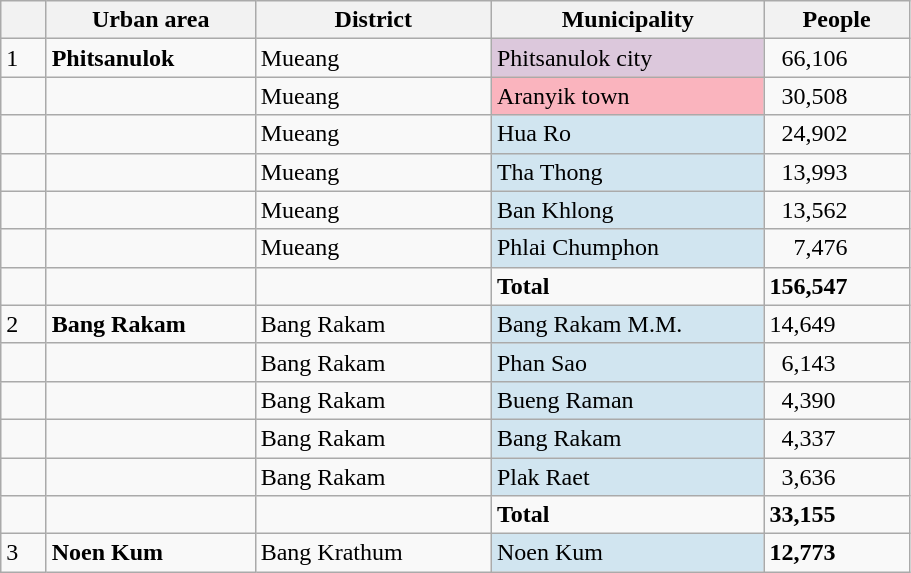<table class="wikitable" style="width:48%; display:inline-table;">
<tr>
<th scope="col" style="width:5%;"> </th>
<th scope="col" style="width:23%;">Urban area</th>
<th scope="col" style="width:26%;">District</th>
<th scope="col" style="width:30%;">Municipality</th>
<th scope="col" style="width:16%;">People</th>
</tr>
<tr>
<td>1</td>
<td><strong>Phitsanulok</strong></td>
<td>Mueang</td>
<td style="background:#dcc8dc;">Phitsanulok city</td>
<td>  66,106</td>
</tr>
<tr>
<td> </td>
<td> </td>
<td>Mueang</td>
<td style="background:#fab4be;">Aranyik town</td>
<td>  30,508</td>
</tr>
<tr>
<td> </td>
<td> </td>
<td>Mueang</td>
<td style="background:#d1e5f0;">Hua Ro</td>
<td>  24,902</td>
</tr>
<tr>
<td> </td>
<td> </td>
<td>Mueang</td>
<td style="background:#d1e5f0;">Tha Thong</td>
<td>  13,993</td>
</tr>
<tr>
<td> </td>
<td> </td>
<td>Mueang</td>
<td style="background:#d1e5f0;">Ban Khlong</td>
<td>  13,562</td>
</tr>
<tr>
<td> </td>
<td> </td>
<td>Mueang</td>
<td style="background:#d1e5f0;">Phlai Chumphon</td>
<td>    7,476</td>
</tr>
<tr>
<td> </td>
<td> </td>
<td> </td>
<td><strong>Total</strong></td>
<td><strong>156,547</strong></td>
</tr>
<tr>
<td>2</td>
<td><strong>Bang Rakam</strong></td>
<td>Bang Rakam</td>
<td style="background:#d1e5f0;">Bang Rakam M.M.</td>
<td>14,649</td>
</tr>
<tr>
<td> </td>
<td> </td>
<td>Bang Rakam</td>
<td style="background:#d1e5f0;">Phan Sao</td>
<td>  6,143</td>
</tr>
<tr>
<td> </td>
<td> </td>
<td>Bang Rakam</td>
<td style="background:#d1e5f0;">Bueng Raman</td>
<td>  4,390</td>
</tr>
<tr>
<td> </td>
<td> </td>
<td>Bang Rakam</td>
<td style="background:#d1e5f0;">Bang Rakam</td>
<td>  4,337</td>
</tr>
<tr>
<td> </td>
<td> </td>
<td>Bang Rakam</td>
<td style="background:#d1e5f0;">Plak Raet</td>
<td>  3,636</td>
</tr>
<tr>
<td> </td>
<td> </td>
<td> </td>
<td><strong>Total</strong></td>
<td><strong>33,155</strong></td>
</tr>
<tr>
<td>3</td>
<td><strong>Noen Kum</strong></td>
<td>Bang Krathum</td>
<td style="background:#d1e5f0;">Noen Kum</td>
<td><strong>12,773</strong></td>
</tr>
</table>
